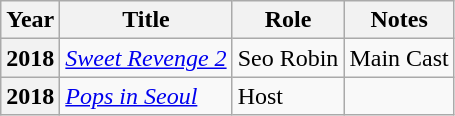<table class="wikitable plainrowheaders">
<tr>
<th scope="col">Year</th>
<th scope="col">Title</th>
<th scope="col">Role</th>
<th scope="col">Notes</th>
</tr>
<tr>
<th scope="row">2018</th>
<td><em><a href='#'>Sweet Revenge 2</a></em></td>
<td>Seo Robin</td>
<td>Main Cast</td>
</tr>
<tr>
<th scope="row">2018</th>
<td><em><a href='#'>Pops in Seoul</a></em></td>
<td>Host</td>
<td></td>
</tr>
</table>
